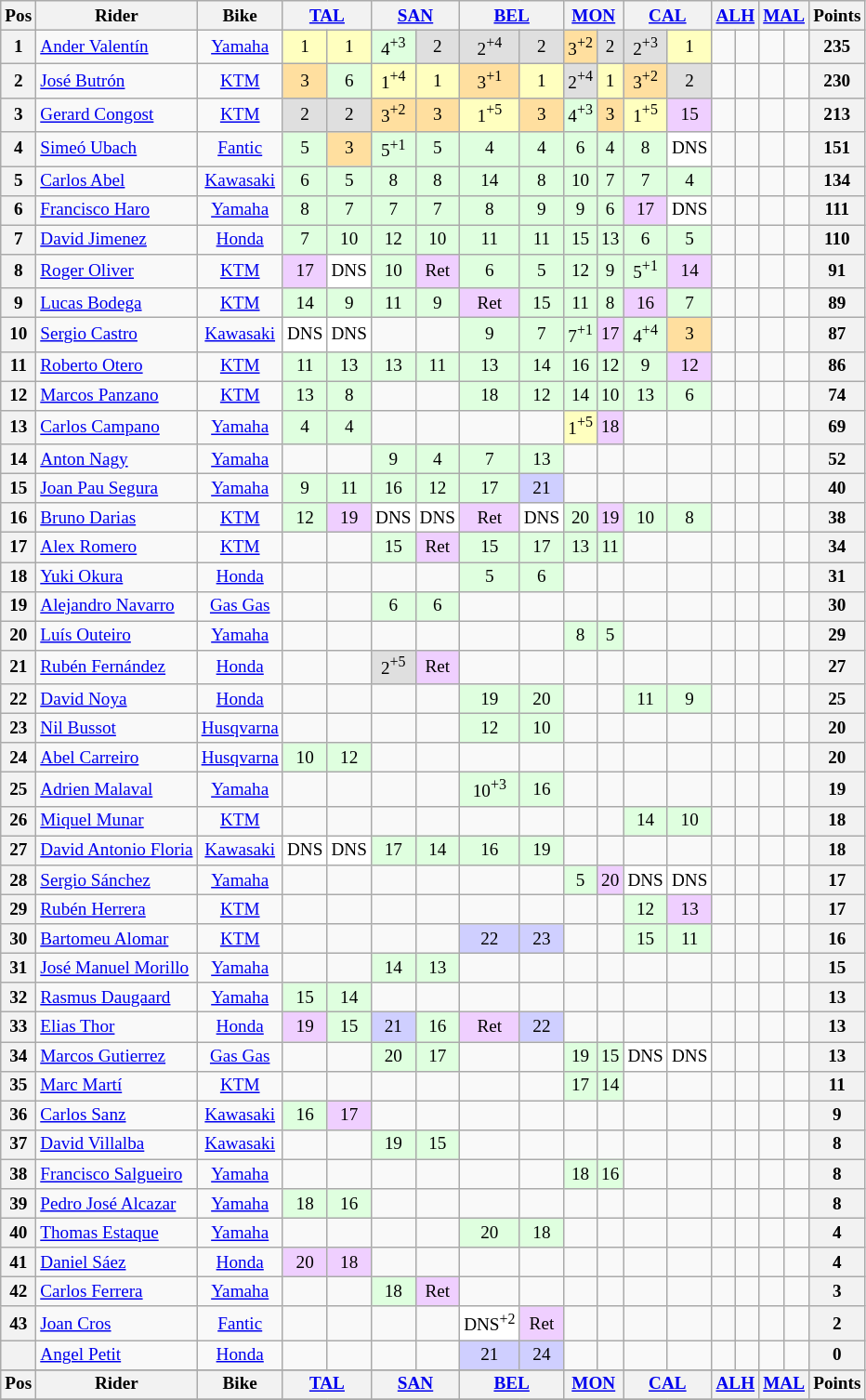<table class="wikitable" style="font-size: 80%; text-align:center">
<tr valign="top">
<th valign="middle">Pos</th>
<th valign="middle">Rider</th>
<th valign="middle">Bike</th>
<th colspan=2><a href='#'>TAL</a><br></th>
<th colspan=2><a href='#'>SAN</a><br></th>
<th colspan=2><a href='#'>BEL</a><br></th>
<th colspan=2><a href='#'>MON</a><br></th>
<th colspan=2><a href='#'>CAL</a><br></th>
<th colspan=2><a href='#'>ALH</a><br></th>
<th colspan=2><a href='#'>MAL</a><br></th>
<th valign="middle">Points</th>
</tr>
<tr>
<th>1</th>
<td align=left> <a href='#'>Ander Valentín</a></td>
<td><a href='#'>Yamaha</a></td>
<td style="background:#ffffbf;">1</td>
<td style="background:#ffffbf;">1</td>
<td style="background:#dfffdf;">4<sup>+3</sup></td>
<td style="background:#dfdfdf;">2</td>
<td style="background:#dfdfdf;">2<sup>+4</sup></td>
<td style="background:#dfdfdf;">2</td>
<td style="background:#ffdf9f;">3<sup>+2</sup></td>
<td style="background:#dfdfdf;">2</td>
<td style="background:#dfdfdf;">2<sup>+3</sup></td>
<td style="background:#ffffbf;">1</td>
<td></td>
<td></td>
<td></td>
<td></td>
<th>235</th>
</tr>
<tr>
<th>2</th>
<td align=left> <a href='#'>José Butrón</a></td>
<td><a href='#'>KTM</a></td>
<td style="background:#ffdf9f;">3</td>
<td style="background:#dfffdf;">6</td>
<td style="background:#ffffbf;">1<sup>+4</sup></td>
<td style="background:#ffffbf;">1</td>
<td style="background:#ffdf9f;">3<sup>+1</sup></td>
<td style="background:#ffffbf;">1</td>
<td style="background:#dfdfdf;">2<sup>+4</sup></td>
<td style="background:#ffffbf;">1</td>
<td style="background:#ffdf9f;">3<sup>+2</sup></td>
<td style="background:#dfdfdf;">2</td>
<td></td>
<td></td>
<td></td>
<td></td>
<th>230</th>
</tr>
<tr>
<th>3</th>
<td align=left> <a href='#'>Gerard Congost</a></td>
<td><a href='#'>KTM</a></td>
<td style="background:#dfdfdf;">2</td>
<td style="background:#dfdfdf;">2</td>
<td style="background:#ffdf9f;">3<sup>+2</sup></td>
<td style="background:#ffdf9f;">3</td>
<td style="background:#ffffbf;">1<sup>+5</sup></td>
<td style="background:#ffdf9f;">3</td>
<td style="background:#dfffdf;">4<sup>+3</sup></td>
<td style="background:#ffdf9f;">3</td>
<td style="background:#ffffbf;">1<sup>+5</sup></td>
<td style="background:#efcfff;">15</td>
<td></td>
<td></td>
<td></td>
<td></td>
<th>213</th>
</tr>
<tr>
<th>4</th>
<td align=left> <a href='#'>Simeó Ubach</a></td>
<td><a href='#'>Fantic</a></td>
<td style="background:#dfffdf;">5</td>
<td style="background:#ffdf9f;">3</td>
<td style="background:#dfffdf;">5<sup>+1</sup></td>
<td style="background:#dfffdf;">5</td>
<td style="background:#dfffdf;">4</td>
<td style="background:#dfffdf;">4</td>
<td style="background:#dfffdf;">6</td>
<td style="background:#dfffdf;">4</td>
<td style="background:#dfffdf;">8</td>
<td style="background:#ffffff;">DNS</td>
<td></td>
<td></td>
<td></td>
<td></td>
<th>151</th>
</tr>
<tr>
<th>5</th>
<td align=left> <a href='#'>Carlos Abel</a></td>
<td><a href='#'>Kawasaki</a></td>
<td style="background:#dfffdf;">6</td>
<td style="background:#dfffdf;">5</td>
<td style="background:#dfffdf;">8</td>
<td style="background:#dfffdf;">8</td>
<td style="background:#dfffdf;">14</td>
<td style="background:#dfffdf;">8</td>
<td style="background:#dfffdf;">10</td>
<td style="background:#dfffdf;">7</td>
<td style="background:#dfffdf;">7</td>
<td style="background:#dfffdf;">4</td>
<td></td>
<td></td>
<td></td>
<td></td>
<th>134</th>
</tr>
<tr>
<th>6</th>
<td align=left> <a href='#'>Francisco Haro</a></td>
<td><a href='#'>Yamaha</a></td>
<td style="background:#dfffdf;">8</td>
<td style="background:#dfffdf;">7</td>
<td style="background:#dfffdf;">7</td>
<td style="background:#dfffdf;">7</td>
<td style="background:#dfffdf;">8</td>
<td style="background:#dfffdf;">9</td>
<td style="background:#dfffdf;">9</td>
<td style="background:#dfffdf;">6</td>
<td style="background:#efcfff;">17</td>
<td style="background:#ffffff;">DNS</td>
<td></td>
<td></td>
<td></td>
<td></td>
<th>111</th>
</tr>
<tr>
<th>7</th>
<td align=left> <a href='#'>David Jimenez</a></td>
<td><a href='#'>Honda</a></td>
<td style="background:#dfffdf;">7</td>
<td style="background:#dfffdf;">10</td>
<td style="background:#dfffdf;">12</td>
<td style="background:#dfffdf;">10</td>
<td style="background:#dfffdf;">11</td>
<td style="background:#dfffdf;">11</td>
<td style="background:#dfffdf;">15</td>
<td style="background:#dfffdf;">13</td>
<td style="background:#dfffdf;">6</td>
<td style="background:#dfffdf;">5</td>
<td></td>
<td></td>
<td></td>
<td></td>
<th>110</th>
</tr>
<tr>
<th>8</th>
<td align=left> <a href='#'>Roger Oliver</a></td>
<td><a href='#'>KTM</a></td>
<td style="background:#efcfff;">17</td>
<td style="background:#ffffff;">DNS</td>
<td style="background:#dfffdf;">10</td>
<td style="background:#efcfff;">Ret</td>
<td style="background:#dfffdf;">6</td>
<td style="background:#dfffdf;">5</td>
<td style="background:#dfffdf;">12</td>
<td style="background:#dfffdf;">9</td>
<td style="background:#dfffdf;">5<sup>+1</sup></td>
<td style="background:#efcfff;">14</td>
<td></td>
<td></td>
<td></td>
<td></td>
<th>91</th>
</tr>
<tr>
<th>9</th>
<td align=left> <a href='#'>Lucas Bodega</a></td>
<td><a href='#'>KTM</a></td>
<td style="background:#dfffdf;">14</td>
<td style="background:#dfffdf;">9</td>
<td style="background:#dfffdf;">11</td>
<td style="background:#dfffdf;">9</td>
<td style="background:#efcfff;">Ret</td>
<td style="background:#dfffdf;">15</td>
<td style="background:#dfffdf;">11</td>
<td style="background:#dfffdf;">8</td>
<td style="background:#efcfff;">16</td>
<td style="background:#dfffdf;">7</td>
<td></td>
<td></td>
<td></td>
<td></td>
<th>89</th>
</tr>
<tr>
<th>10</th>
<td align=left> <a href='#'>Sergio Castro</a></td>
<td><a href='#'>Kawasaki</a></td>
<td style="background:#ffffff;">DNS</td>
<td style="background:#ffffff;">DNS</td>
<td></td>
<td></td>
<td style="background:#dfffdf;">9</td>
<td style="background:#dfffdf;">7</td>
<td style="background:#dfffdf;">7<sup>+1</sup></td>
<td style="background:#efcfff;">17</td>
<td style="background:#dfffdf;">4<sup>+4</sup></td>
<td style="background:#ffdf9f;">3</td>
<td></td>
<td></td>
<td></td>
<td></td>
<th>87</th>
</tr>
<tr>
<th>11</th>
<td align=left> <a href='#'>Roberto Otero</a></td>
<td><a href='#'>KTM</a></td>
<td style="background:#dfffdf;">11</td>
<td style="background:#dfffdf;">13</td>
<td style="background:#dfffdf;">13</td>
<td style="background:#dfffdf;">11</td>
<td style="background:#dfffdf;">13</td>
<td style="background:#dfffdf;">14</td>
<td style="background:#dfffdf;">16</td>
<td style="background:#dfffdf;">12</td>
<td style="background:#dfffdf;">9</td>
<td style="background:#efcfff;">12</td>
<td></td>
<td></td>
<td></td>
<td></td>
<th>86</th>
</tr>
<tr>
<th>12</th>
<td align=left> <a href='#'>Marcos Panzano</a></td>
<td><a href='#'>KTM</a></td>
<td style="background:#dfffdf;">13</td>
<td style="background:#dfffdf;">8</td>
<td></td>
<td></td>
<td style="background:#dfffdf;">18</td>
<td style="background:#dfffdf;">12</td>
<td style="background:#dfffdf;">14</td>
<td style="background:#dfffdf;">10</td>
<td style="background:#dfffdf;">13</td>
<td style="background:#dfffdf;">6</td>
<td></td>
<td></td>
<td></td>
<td></td>
<th>74</th>
</tr>
<tr>
<th>13</th>
<td align=left> <a href='#'>Carlos Campano</a></td>
<td><a href='#'>Yamaha</a></td>
<td style="background:#dfffdf;">4</td>
<td style="background:#dfffdf;">4</td>
<td></td>
<td></td>
<td></td>
<td></td>
<td style="background:#ffffbf;">1<sup>+5</sup></td>
<td style="background:#efcfff;">18</td>
<td></td>
<td></td>
<td></td>
<td></td>
<td></td>
<td></td>
<th>69</th>
</tr>
<tr>
<th>14</th>
<td align=left> <a href='#'>Anton Nagy</a></td>
<td><a href='#'>Yamaha</a></td>
<td></td>
<td></td>
<td style="background:#dfffdf;">9</td>
<td style="background:#dfffdf;">4</td>
<td style="background:#dfffdf;">7</td>
<td style="background:#dfffdf;">13</td>
<td></td>
<td></td>
<td></td>
<td></td>
<td></td>
<td></td>
<td></td>
<td></td>
<th>52</th>
</tr>
<tr>
<th>15</th>
<td align=left> <a href='#'>Joan Pau Segura</a></td>
<td><a href='#'>Yamaha</a></td>
<td style="background:#dfffdf;">9</td>
<td style="background:#dfffdf;">11</td>
<td style="background:#dfffdf;">16</td>
<td style="background:#dfffdf;">12</td>
<td style="background:#dfffdf;">17</td>
<td style="background:#cfcfff;">21</td>
<td></td>
<td></td>
<td></td>
<td></td>
<td></td>
<td></td>
<td></td>
<td></td>
<th>40</th>
</tr>
<tr>
<th>16</th>
<td align=left> <a href='#'>Bruno Darias</a></td>
<td><a href='#'>KTM</a></td>
<td style="background:#dfffdf;">12</td>
<td style="background:#efcfff;">19</td>
<td style="background:#ffffff;">DNS</td>
<td style="background:#ffffff;">DNS</td>
<td style="background:#efcfff;">Ret</td>
<td style="background:#ffffff;">DNS</td>
<td style="background:#dfffdf;">20</td>
<td style="background:#efcfff;">19</td>
<td style="background:#dfffdf;">10</td>
<td style="background:#dfffdf;">8</td>
<td></td>
<td></td>
<td></td>
<td></td>
<th>38</th>
</tr>
<tr>
<th>17</th>
<td align=left> <a href='#'>Alex Romero</a></td>
<td><a href='#'>KTM</a></td>
<td></td>
<td></td>
<td style="background:#dfffdf;">15</td>
<td style="background:#efcfff;">Ret</td>
<td style="background:#dfffdf;">15</td>
<td style="background:#dfffdf;">17</td>
<td style="background:#dfffdf;">13</td>
<td style="background:#dfffdf;">11</td>
<td></td>
<td></td>
<td></td>
<td></td>
<td></td>
<td></td>
<th>34</th>
</tr>
<tr>
<th>18</th>
<td align=left> <a href='#'>Yuki Okura</a></td>
<td><a href='#'>Honda</a></td>
<td></td>
<td></td>
<td></td>
<td></td>
<td style="background:#dfffdf;">5</td>
<td style="background:#dfffdf;">6</td>
<td></td>
<td></td>
<td></td>
<td></td>
<td></td>
<td></td>
<td></td>
<td></td>
<th>31</th>
</tr>
<tr>
<th>19</th>
<td align=left> <a href='#'>Alejandro Navarro</a></td>
<td><a href='#'>Gas Gas</a></td>
<td></td>
<td></td>
<td style="background:#dfffdf;">6</td>
<td style="background:#dfffdf;">6</td>
<td></td>
<td></td>
<td></td>
<td></td>
<td></td>
<td></td>
<td></td>
<td></td>
<td></td>
<td></td>
<th>30</th>
</tr>
<tr>
<th>20</th>
<td align=left> <a href='#'>Luís Outeiro</a></td>
<td><a href='#'>Yamaha</a></td>
<td></td>
<td></td>
<td></td>
<td></td>
<td></td>
<td></td>
<td style="background:#dfffdf;">8</td>
<td style="background:#dfffdf;">5</td>
<td></td>
<td></td>
<td></td>
<td></td>
<td></td>
<td></td>
<th>29</th>
</tr>
<tr>
<th>21</th>
<td align=left> <a href='#'>Rubén Fernández</a></td>
<td><a href='#'>Honda</a></td>
<td></td>
<td></td>
<td style="background:#dfdfdf;">2<sup>+5</sup></td>
<td style="background:#efcfff;">Ret</td>
<td></td>
<td></td>
<td></td>
<td></td>
<td></td>
<td></td>
<td></td>
<td></td>
<td></td>
<td></td>
<th>27</th>
</tr>
<tr>
<th>22</th>
<td align=left> <a href='#'>David Noya</a></td>
<td><a href='#'>Honda</a></td>
<td></td>
<td></td>
<td></td>
<td></td>
<td style="background:#dfffdf;">19</td>
<td style="background:#dfffdf;">20</td>
<td></td>
<td></td>
<td style="background:#dfffdf;">11</td>
<td style="background:#dfffdf;">9</td>
<td></td>
<td></td>
<td></td>
<td></td>
<th>25</th>
</tr>
<tr>
<th>23</th>
<td align=left> <a href='#'>Nil Bussot</a></td>
<td><a href='#'>Husqvarna</a></td>
<td></td>
<td></td>
<td></td>
<td></td>
<td style="background:#dfffdf;">12</td>
<td style="background:#dfffdf;">10</td>
<td></td>
<td></td>
<td></td>
<td></td>
<td></td>
<td></td>
<td></td>
<td></td>
<th>20</th>
</tr>
<tr>
<th>24</th>
<td align=left> <a href='#'>Abel Carreiro</a></td>
<td><a href='#'>Husqvarna</a></td>
<td style="background:#dfffdf;">10</td>
<td style="background:#dfffdf;">12</td>
<td></td>
<td></td>
<td></td>
<td></td>
<td></td>
<td></td>
<td></td>
<td></td>
<td></td>
<td></td>
<td></td>
<td></td>
<th>20</th>
</tr>
<tr>
<th>25</th>
<td align=left> <a href='#'>Adrien Malaval</a></td>
<td><a href='#'>Yamaha</a></td>
<td></td>
<td></td>
<td></td>
<td></td>
<td style="background:#dfffdf;">10<sup>+3</sup></td>
<td style="background:#dfffdf;">16</td>
<td></td>
<td></td>
<td></td>
<td></td>
<td></td>
<td></td>
<td></td>
<td></td>
<th>19</th>
</tr>
<tr>
<th>26</th>
<td align=left> <a href='#'>Miquel Munar</a></td>
<td><a href='#'>KTM</a></td>
<td></td>
<td></td>
<td></td>
<td></td>
<td></td>
<td></td>
<td></td>
<td></td>
<td style="background:#dfffdf;">14</td>
<td style="background:#dfffdf;">10</td>
<td></td>
<td></td>
<td></td>
<td></td>
<th>18</th>
</tr>
<tr>
<th>27</th>
<td align=left> <a href='#'>David Antonio Floria</a></td>
<td><a href='#'>Kawasaki</a></td>
<td style="background:#ffffff;">DNS</td>
<td style="background:#ffffff;">DNS</td>
<td style="background:#dfffdf;">17</td>
<td style="background:#dfffdf;">14</td>
<td style="background:#dfffdf;">16</td>
<td style="background:#dfffdf;">19</td>
<td></td>
<td></td>
<td></td>
<td></td>
<td></td>
<td></td>
<td></td>
<td></td>
<th>18</th>
</tr>
<tr>
<th>28</th>
<td align=left> <a href='#'>Sergio Sánchez</a></td>
<td><a href='#'>Yamaha</a></td>
<td></td>
<td></td>
<td></td>
<td></td>
<td></td>
<td></td>
<td style="background:#dfffdf;">5</td>
<td style="background:#efcfff;">20</td>
<td style="background:#ffffff;">DNS</td>
<td style="background:#ffffff;">DNS</td>
<td></td>
<td></td>
<td></td>
<td></td>
<th>17</th>
</tr>
<tr>
<th>29</th>
<td align=left> <a href='#'>Rubén Herrera</a></td>
<td><a href='#'>KTM</a></td>
<td></td>
<td></td>
<td></td>
<td></td>
<td></td>
<td></td>
<td></td>
<td></td>
<td style="background:#dfffdf;">12</td>
<td style="background:#efcfff;">13</td>
<td></td>
<td></td>
<td></td>
<td></td>
<th>17</th>
</tr>
<tr>
<th>30</th>
<td align=left> <a href='#'>Bartomeu Alomar</a></td>
<td><a href='#'>KTM</a></td>
<td></td>
<td></td>
<td></td>
<td></td>
<td style="background:#cfcfff;">22</td>
<td style="background:#cfcfff;">23</td>
<td></td>
<td></td>
<td style="background:#dfffdf;">15</td>
<td style="background:#dfffdf;">11</td>
<td></td>
<td></td>
<td></td>
<td></td>
<th>16</th>
</tr>
<tr>
<th>31</th>
<td align=left> <a href='#'>José Manuel Morillo</a></td>
<td><a href='#'>Yamaha</a></td>
<td></td>
<td></td>
<td style="background:#dfffdf;">14</td>
<td style="background:#dfffdf;">13</td>
<td></td>
<td></td>
<td></td>
<td></td>
<td></td>
<td></td>
<td></td>
<td></td>
<td></td>
<td></td>
<th>15</th>
</tr>
<tr>
<th>32</th>
<td align=left> <a href='#'>Rasmus Daugaard</a></td>
<td><a href='#'>Yamaha</a></td>
<td style="background:#dfffdf;">15</td>
<td style="background:#dfffdf;">14</td>
<td></td>
<td></td>
<td></td>
<td></td>
<td></td>
<td></td>
<td></td>
<td></td>
<td></td>
<td></td>
<td></td>
<td></td>
<th>13</th>
</tr>
<tr>
<th>33</th>
<td align=left> <a href='#'>Elias Thor</a></td>
<td><a href='#'>Honda</a></td>
<td style="background:#efcfff;">19</td>
<td style="background:#dfffdf;">15</td>
<td style="background:#cfcfff;">21</td>
<td style="background:#dfffdf;">16</td>
<td style="background:#efcfff;">Ret</td>
<td style="background:#cfcfff;">22</td>
<td></td>
<td></td>
<td></td>
<td></td>
<td></td>
<td></td>
<td></td>
<td></td>
<th>13</th>
</tr>
<tr>
<th>34</th>
<td align=left> <a href='#'>Marcos Gutierrez</a></td>
<td><a href='#'>Gas Gas</a></td>
<td></td>
<td></td>
<td style="background:#dfffdf;">20</td>
<td style="background:#dfffdf;">17</td>
<td></td>
<td></td>
<td style="background:#dfffdf;">19</td>
<td style="background:#dfffdf;">15</td>
<td style="background:#ffffff;">DNS</td>
<td style="background:#ffffff;">DNS</td>
<td></td>
<td></td>
<td></td>
<td></td>
<th>13</th>
</tr>
<tr>
<th>35</th>
<td align=left> <a href='#'>Marc Martí</a></td>
<td><a href='#'>KTM</a></td>
<td></td>
<td></td>
<td></td>
<td></td>
<td></td>
<td></td>
<td style="background:#dfffdf;">17</td>
<td style="background:#dfffdf;">14</td>
<td></td>
<td></td>
<td></td>
<td></td>
<td></td>
<td></td>
<th>11</th>
</tr>
<tr>
<th>36</th>
<td align=left> <a href='#'>Carlos Sanz</a></td>
<td><a href='#'>Kawasaki</a></td>
<td style="background:#dfffdf;">16</td>
<td style="background:#efcfff;">17</td>
<td></td>
<td></td>
<td></td>
<td></td>
<td></td>
<td></td>
<td></td>
<td></td>
<td></td>
<td></td>
<td></td>
<td></td>
<th>9</th>
</tr>
<tr>
<th>37</th>
<td align=left> <a href='#'>David Villalba</a></td>
<td><a href='#'>Kawasaki</a></td>
<td></td>
<td></td>
<td style="background:#dfffdf;">19</td>
<td style="background:#dfffdf;">15</td>
<td></td>
<td></td>
<td></td>
<td></td>
<td></td>
<td></td>
<td></td>
<td></td>
<td></td>
<td></td>
<th>8</th>
</tr>
<tr>
<th>38</th>
<td align=left> <a href='#'>Francisco Salgueiro</a></td>
<td><a href='#'>Yamaha</a></td>
<td></td>
<td></td>
<td></td>
<td></td>
<td></td>
<td></td>
<td style="background:#dfffdf;">18</td>
<td style="background:#dfffdf;">16</td>
<td></td>
<td></td>
<td></td>
<td></td>
<td></td>
<td></td>
<th>8</th>
</tr>
<tr>
<th>39</th>
<td align=left> <a href='#'>Pedro José Alcazar</a></td>
<td><a href='#'>Yamaha</a></td>
<td style="background:#dfffdf;">18</td>
<td style="background:#dfffdf;">16</td>
<td></td>
<td></td>
<td></td>
<td></td>
<td></td>
<td></td>
<td></td>
<td></td>
<td></td>
<td></td>
<td></td>
<td></td>
<th>8</th>
</tr>
<tr>
<th>40</th>
<td align=left> <a href='#'>Thomas Estaque</a></td>
<td><a href='#'>Yamaha</a></td>
<td></td>
<td></td>
<td></td>
<td></td>
<td style="background:#dfffdf;">20</td>
<td style="background:#dfffdf;">18</td>
<td></td>
<td></td>
<td></td>
<td></td>
<td></td>
<td></td>
<td></td>
<td></td>
<th>4</th>
</tr>
<tr>
<th>41</th>
<td align=left> <a href='#'>Daniel Sáez</a></td>
<td><a href='#'>Honda</a></td>
<td style="background:#efcfff;">20</td>
<td style="background:#efcfff;">18</td>
<td></td>
<td></td>
<td></td>
<td></td>
<td></td>
<td></td>
<td></td>
<td></td>
<td></td>
<td></td>
<td></td>
<td></td>
<th>4</th>
</tr>
<tr>
<th>42</th>
<td align=left> <a href='#'>Carlos Ferrera</a></td>
<td><a href='#'>Yamaha</a></td>
<td></td>
<td></td>
<td style="background:#dfffdf;">18</td>
<td style="background:#efcfff;">Ret</td>
<td></td>
<td></td>
<td></td>
<td></td>
<td></td>
<td></td>
<td></td>
<td></td>
<td></td>
<td></td>
<th>3</th>
</tr>
<tr>
<th>43</th>
<td align=left> <a href='#'>Joan Cros</a></td>
<td><a href='#'>Fantic</a></td>
<td></td>
<td></td>
<td></td>
<td></td>
<td style="background:#ffffff;">DNS<sup>+2</sup></td>
<td style="background:#efcfff;">Ret</td>
<td></td>
<td></td>
<td></td>
<td></td>
<td></td>
<td></td>
<td></td>
<td></td>
<th>2</th>
</tr>
<tr>
<th></th>
<td align=left> <a href='#'>Angel Petit</a></td>
<td><a href='#'>Honda</a></td>
<td></td>
<td></td>
<td></td>
<td></td>
<td style="background:#cfcfff;">21</td>
<td style="background:#cfcfff;">24</td>
<td></td>
<td></td>
<td></td>
<td></td>
<td></td>
<td></td>
<td></td>
<td></td>
<th>0</th>
</tr>
<tr>
</tr>
<tr valign="top">
<th valign="middle">Pos</th>
<th valign="middle">Rider</th>
<th valign="middle">Bike</th>
<th colspan=2><a href='#'>TAL</a><br></th>
<th colspan=2><a href='#'>SAN</a><br></th>
<th colspan=2><a href='#'>BEL</a><br></th>
<th colspan=2><a href='#'>MON</a><br></th>
<th colspan=2><a href='#'>CAL</a><br></th>
<th colspan=2><a href='#'>ALH</a><br></th>
<th colspan=2><a href='#'>MAL</a><br></th>
<th valign="middle">Points</th>
</tr>
<tr>
</tr>
</table>
